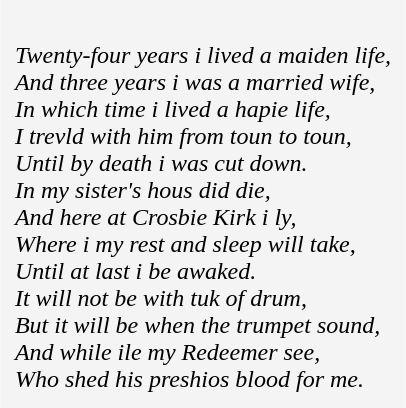<table cellpadding=10 border="0" align=center>
<tr>
<td bgcolor=#f4f4f4><br><em>Twenty-four years i lived a maiden life,</em><br>
<em>And three years i was a married wife,</em><br>
<em>In which time i lived a hapie life,</em><br>
<em>I trevld with him from toun to toun,</em><br>
<em>Until by death i was cut down.</em><br>
<em>In my sister's hous did die,</em><br>
<em>And here at Crosbie Kirk i ly,</em><br>
<em>Where i my rest and sleep will take,</em><br>
<em>Until at last i be awaked.</em><br>
<em>It will not be with tuk of drum,</em><br>
<em>But it will be when the trumpet sound,</em><br>
<em>And while ile my Redeemer see,</em><br>
<em>Who shed his preshios blood for me.</em><br></td>
</tr>
</table>
